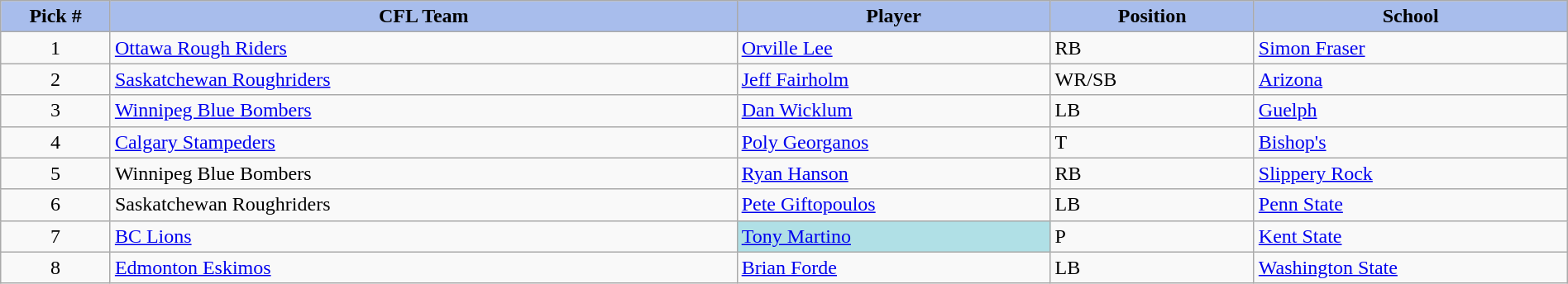<table class="wikitable" style="width: 100%">
<tr>
<th style="background:#a8bdec; width:7%;">Pick #</th>
<th style="width:40%; background:#a8bdec;">CFL Team</th>
<th style="width:20%; background:#a8bdec;">Player</th>
<th style="width:13%; background:#a8bdec;">Position</th>
<th style="width:20%; background:#a8bdec;">School</th>
</tr>
<tr>
<td align=center>1</td>
<td><a href='#'>Ottawa Rough Riders</a></td>
<td><a href='#'>Orville Lee</a></td>
<td>RB</td>
<td><a href='#'>Simon Fraser</a></td>
</tr>
<tr>
<td align=center>2</td>
<td><a href='#'>Saskatchewan Roughriders</a></td>
<td><a href='#'>Jeff Fairholm</a></td>
<td>WR/SB</td>
<td><a href='#'>Arizona</a></td>
</tr>
<tr>
<td align=center>3</td>
<td><a href='#'>Winnipeg Blue Bombers</a></td>
<td><a href='#'>Dan Wicklum</a></td>
<td>LB</td>
<td><a href='#'>Guelph</a></td>
</tr>
<tr>
<td align=center>4</td>
<td><a href='#'>Calgary Stampeders</a></td>
<td><a href='#'>Poly Georganos</a></td>
<td>T</td>
<td><a href='#'>Bishop's</a></td>
</tr>
<tr>
<td align=center>5</td>
<td>Winnipeg Blue Bombers</td>
<td><a href='#'>Ryan Hanson</a></td>
<td>RB</td>
<td><a href='#'>Slippery Rock</a></td>
</tr>
<tr>
<td align=center>6</td>
<td>Saskatchewan Roughriders</td>
<td><a href='#'>Pete Giftopoulos</a></td>
<td>LB</td>
<td><a href='#'>Penn State</a></td>
</tr>
<tr>
<td align=center>7</td>
<td><a href='#'>BC Lions</a></td>
<td style="background:#b0e0e6;"><a href='#'>Tony Martino</a></td>
<td>P</td>
<td><a href='#'>Kent State</a></td>
</tr>
<tr>
<td align=center>8</td>
<td><a href='#'>Edmonton Eskimos</a></td>
<td><a href='#'>Brian Forde</a></td>
<td>LB</td>
<td><a href='#'>Washington State</a></td>
</tr>
</table>
